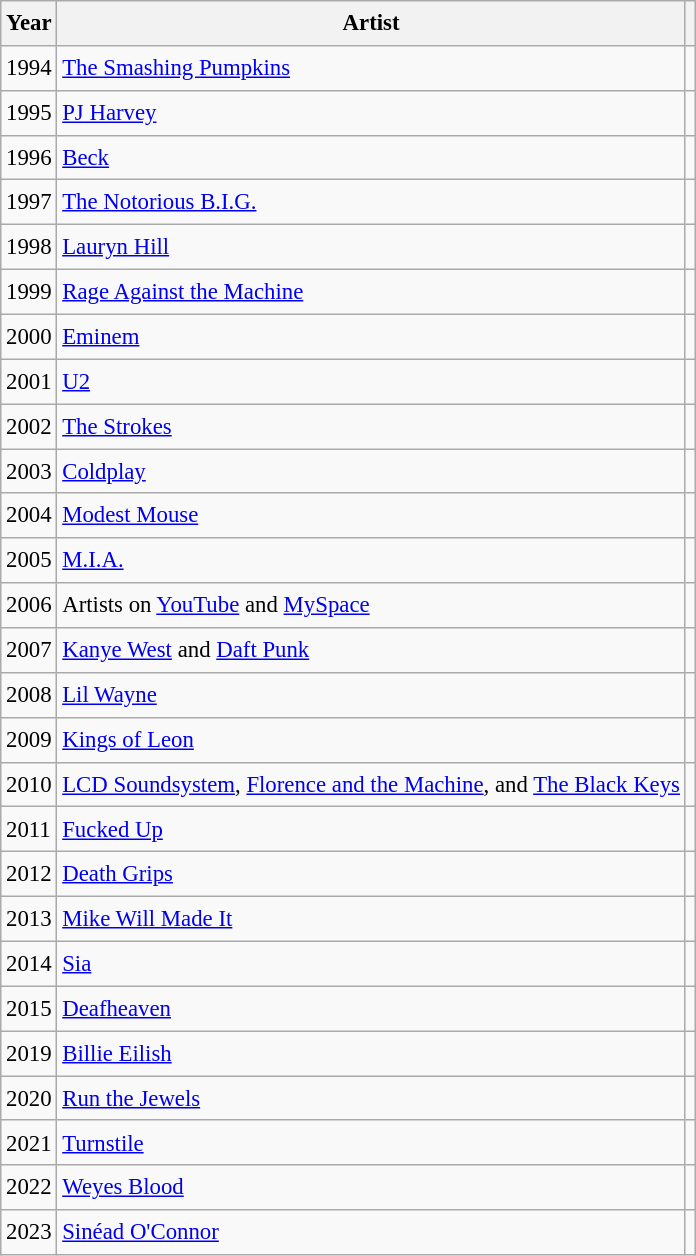<table class="wikitable" style="font-size:0.95em;line-height:1.5em;">
<tr>
<th>Year</th>
<th>Artist</th>
<th></th>
</tr>
<tr>
<td>1994</td>
<td><a href='#'>The Smashing Pumpkins</a></td>
<td></td>
</tr>
<tr>
<td>1995</td>
<td><a href='#'>PJ Harvey</a></td>
<td></td>
</tr>
<tr>
<td>1996</td>
<td><a href='#'>Beck</a></td>
<td></td>
</tr>
<tr>
<td>1997</td>
<td><a href='#'>The Notorious B.I.G.</a></td>
<td></td>
</tr>
<tr>
<td>1998</td>
<td><a href='#'>Lauryn Hill</a></td>
<td></td>
</tr>
<tr>
<td>1999</td>
<td><a href='#'>Rage Against the Machine</a></td>
<td></td>
</tr>
<tr>
<td>2000</td>
<td><a href='#'>Eminem</a></td>
<td></td>
</tr>
<tr>
<td>2001</td>
<td><a href='#'>U2</a></td>
<td></td>
</tr>
<tr>
<td>2002</td>
<td><a href='#'>The Strokes</a></td>
<td></td>
</tr>
<tr>
<td>2003</td>
<td><a href='#'>Coldplay</a></td>
<td></td>
</tr>
<tr>
<td>2004</td>
<td><a href='#'>Modest Mouse</a></td>
<td></td>
</tr>
<tr>
<td>2005</td>
<td><a href='#'>M.I.A.</a></td>
<td></td>
</tr>
<tr>
<td>2006</td>
<td>Artists on <a href='#'>YouTube</a> and <a href='#'>MySpace</a></td>
<td></td>
</tr>
<tr>
<td>2007</td>
<td><a href='#'>Kanye West</a> and <a href='#'>Daft Punk</a></td>
<td></td>
</tr>
<tr>
<td>2008</td>
<td><a href='#'>Lil Wayne</a></td>
<td></td>
</tr>
<tr>
<td>2009</td>
<td><a href='#'>Kings of Leon</a></td>
<td></td>
</tr>
<tr>
<td>2010</td>
<td><a href='#'>LCD Soundsystem</a>, <a href='#'>Florence and the Machine</a>, and <a href='#'>The Black Keys</a></td>
<td></td>
</tr>
<tr>
<td>2011</td>
<td><a href='#'>Fucked Up</a></td>
<td></td>
</tr>
<tr>
<td>2012</td>
<td><a href='#'>Death Grips</a></td>
<td></td>
</tr>
<tr>
<td>2013</td>
<td><a href='#'>Mike Will Made It</a></td>
<td></td>
</tr>
<tr>
<td>2014</td>
<td><a href='#'>Sia</a></td>
<td></td>
</tr>
<tr>
<td>2015</td>
<td><a href='#'>Deafheaven</a></td>
<td></td>
</tr>
<tr>
<td>2019</td>
<td><a href='#'>Billie Eilish</a></td>
<td></td>
</tr>
<tr>
<td>2020</td>
<td><a href='#'>Run the Jewels</a></td>
<td></td>
</tr>
<tr>
<td>2021</td>
<td><a href='#'>Turnstile</a></td>
<td></td>
</tr>
<tr>
<td>2022</td>
<td><a href='#'>Weyes Blood</a></td>
<td></td>
</tr>
<tr>
<td>2023</td>
<td><a href='#'>Sinéad O'Connor</a></td>
<td></td>
</tr>
</table>
